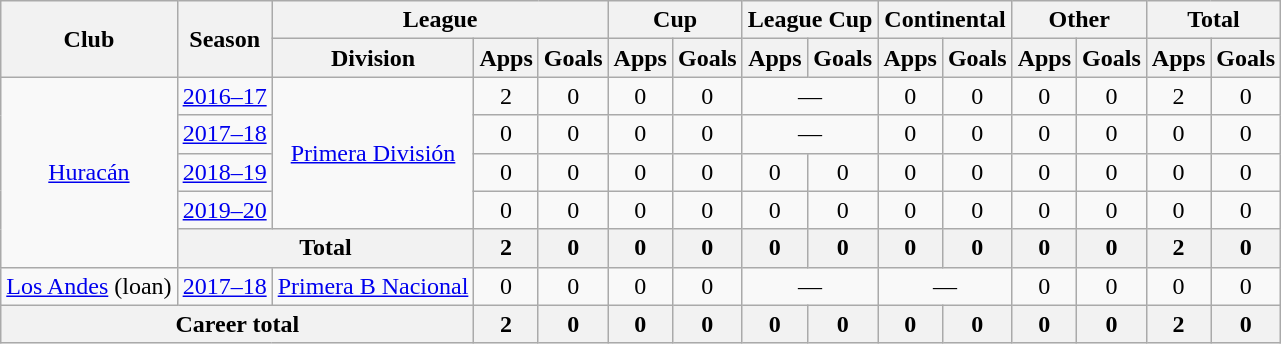<table class="wikitable" style="text-align:center">
<tr>
<th rowspan="2">Club</th>
<th rowspan="2">Season</th>
<th colspan="3">League</th>
<th colspan="2">Cup</th>
<th colspan="2">League Cup</th>
<th colspan="2">Continental</th>
<th colspan="2">Other</th>
<th colspan="2">Total</th>
</tr>
<tr>
<th>Division</th>
<th>Apps</th>
<th>Goals</th>
<th>Apps</th>
<th>Goals</th>
<th>Apps</th>
<th>Goals</th>
<th>Apps</th>
<th>Goals</th>
<th>Apps</th>
<th>Goals</th>
<th>Apps</th>
<th>Goals</th>
</tr>
<tr>
<td rowspan="5"><a href='#'>Huracán</a></td>
<td><a href='#'>2016–17</a></td>
<td rowspan="4"><a href='#'>Primera División</a></td>
<td>2</td>
<td>0</td>
<td>0</td>
<td>0</td>
<td colspan="2">—</td>
<td>0</td>
<td>0</td>
<td>0</td>
<td>0</td>
<td>2</td>
<td>0</td>
</tr>
<tr>
<td><a href='#'>2017–18</a></td>
<td>0</td>
<td>0</td>
<td>0</td>
<td>0</td>
<td colspan="2">—</td>
<td>0</td>
<td>0</td>
<td>0</td>
<td>0</td>
<td>0</td>
<td>0</td>
</tr>
<tr>
<td><a href='#'>2018–19</a></td>
<td>0</td>
<td>0</td>
<td>0</td>
<td>0</td>
<td>0</td>
<td>0</td>
<td>0</td>
<td>0</td>
<td>0</td>
<td>0</td>
<td>0</td>
<td>0</td>
</tr>
<tr>
<td><a href='#'>2019–20</a></td>
<td>0</td>
<td>0</td>
<td>0</td>
<td>0</td>
<td>0</td>
<td>0</td>
<td>0</td>
<td>0</td>
<td>0</td>
<td>0</td>
<td>0</td>
<td>0</td>
</tr>
<tr>
<th colspan="2">Total</th>
<th>2</th>
<th>0</th>
<th>0</th>
<th>0</th>
<th>0</th>
<th>0</th>
<th>0</th>
<th>0</th>
<th>0</th>
<th>0</th>
<th>2</th>
<th>0</th>
</tr>
<tr>
<td rowspan="1"><a href='#'>Los Andes</a> (loan)</td>
<td><a href='#'>2017–18</a></td>
<td rowspan="1"><a href='#'>Primera B Nacional</a></td>
<td>0</td>
<td>0</td>
<td>0</td>
<td>0</td>
<td colspan="2">—</td>
<td colspan="2">—</td>
<td>0</td>
<td>0</td>
<td>0</td>
<td>0</td>
</tr>
<tr>
<th colspan="3">Career total</th>
<th>2</th>
<th>0</th>
<th>0</th>
<th>0</th>
<th>0</th>
<th>0</th>
<th>0</th>
<th>0</th>
<th>0</th>
<th>0</th>
<th>2</th>
<th>0</th>
</tr>
</table>
